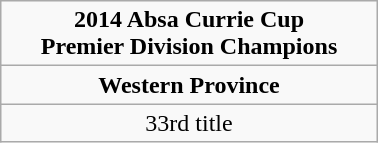<table class="wikitable" style="text-align: center; margin: 0 auto; width: 20%">
<tr>
<td><strong>2014 Absa Currie Cup <br>Premier Division Champions<br></strong></td>
</tr>
<tr>
<td><strong>Western Province</strong></td>
</tr>
<tr>
<td>33rd title</td>
</tr>
</table>
